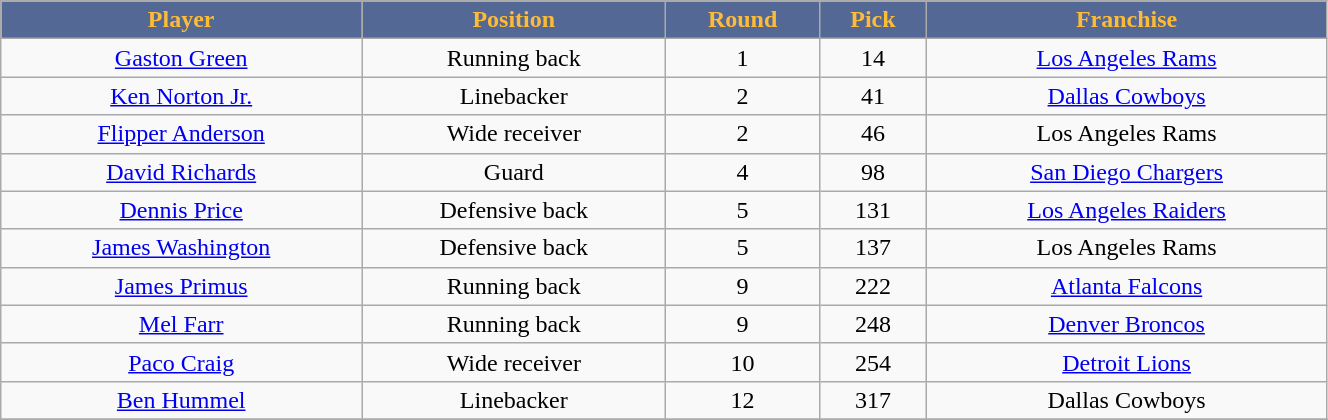<table class="wikitable" width="70%">
<tr align="center"  style=" background:#536895; color:#FEBB36;">
<td><strong>Player</strong></td>
<td><strong>Position</strong></td>
<td><strong>Round</strong></td>
<td><strong>Pick</strong></td>
<td><strong>Franchise</strong></td>
</tr>
<tr align="center" bgcolor="">
<td><a href='#'>Gaston Green</a></td>
<td>Running back</td>
<td>1</td>
<td>14</td>
<td><a href='#'>Los Angeles Rams</a></td>
</tr>
<tr align="center" bgcolor="">
<td><a href='#'>Ken Norton Jr.</a></td>
<td>Linebacker</td>
<td>2</td>
<td>41</td>
<td><a href='#'>Dallas Cowboys</a></td>
</tr>
<tr align="center" bgcolor="">
<td><a href='#'>Flipper Anderson</a></td>
<td>Wide receiver</td>
<td>2</td>
<td>46</td>
<td>Los Angeles Rams</td>
</tr>
<tr align="center" bgcolor="">
<td><a href='#'>David Richards</a></td>
<td>Guard</td>
<td>4</td>
<td>98</td>
<td><a href='#'>San Diego Chargers</a></td>
</tr>
<tr align="center" bgcolor="">
<td><a href='#'>Dennis Price</a></td>
<td>Defensive back</td>
<td>5</td>
<td>131</td>
<td><a href='#'>Los Angeles Raiders</a></td>
</tr>
<tr align="center" bgcolor="">
<td><a href='#'>James Washington</a></td>
<td>Defensive back</td>
<td>5</td>
<td>137</td>
<td>Los Angeles Rams</td>
</tr>
<tr align="center" bgcolor="">
<td><a href='#'>James Primus</a></td>
<td>Running back</td>
<td>9</td>
<td>222</td>
<td><a href='#'>Atlanta Falcons</a></td>
</tr>
<tr align="center" bgcolor="">
<td><a href='#'>Mel Farr</a></td>
<td>Running back</td>
<td>9</td>
<td>248</td>
<td><a href='#'>Denver Broncos</a></td>
</tr>
<tr align="center" bgcolor="">
<td><a href='#'>Paco Craig</a></td>
<td>Wide receiver</td>
<td>10</td>
<td>254</td>
<td><a href='#'>Detroit Lions</a></td>
</tr>
<tr align="center" bgcolor="">
<td><a href='#'>Ben Hummel</a></td>
<td>Linebacker</td>
<td>12</td>
<td>317</td>
<td>Dallas Cowboys</td>
</tr>
<tr align="center" bgcolor="">
</tr>
</table>
